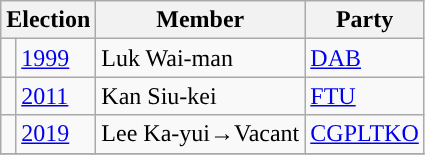<table class="wikitable">
<tr>
<th colspan="2">Election</th>
<th>Member</th>
<th>Party</th>
</tr>
<tr>
<td style="background-color: "></td>
<td><a href='#'>1999</a></td>
<td>Luk Wai-man</td>
<td><a href='#'>DAB</a></td>
</tr>
<tr>
<td style="background-color: "></td>
<td><a href='#'>2011</a></td>
<td>Kan Siu-kei</td>
<td><a href='#'>FTU</a></td>
</tr>
<tr>
<td style="background-color: "></td>
<td><a href='#'>2019</a></td>
<td>Lee Ka-yui→Vacant</td>
<td><a href='#'>CGPLTKO</a></td>
</tr>
<tr>
</tr>
</table>
